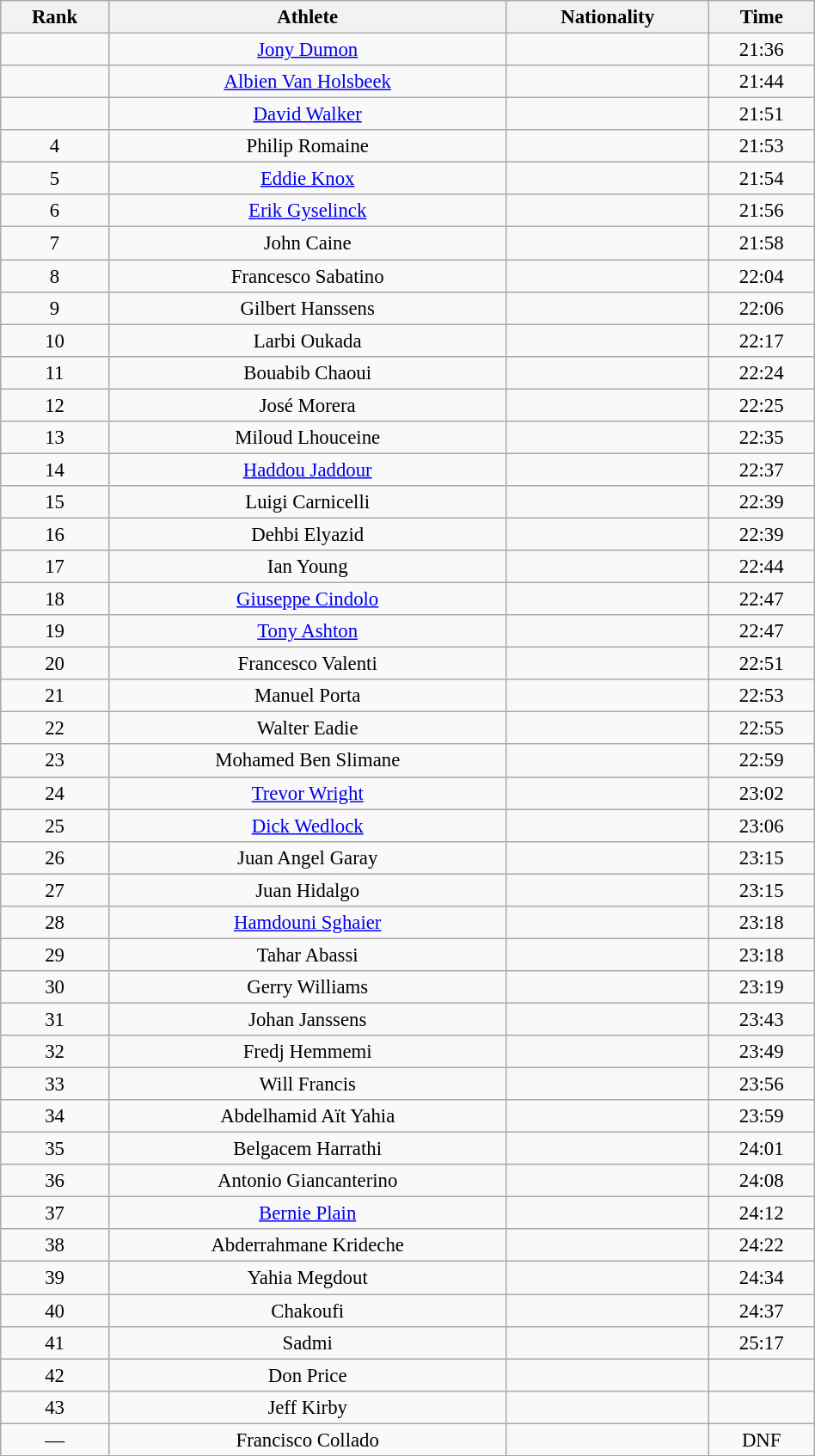<table class="wikitable sortable" style=" text-align:center; font-size:95%;" width="50%">
<tr>
<th>Rank</th>
<th>Athlete</th>
<th>Nationality</th>
<th>Time</th>
</tr>
<tr>
<td align=center></td>
<td><a href='#'>Jony Dumon</a></td>
<td></td>
<td>21:36</td>
</tr>
<tr>
<td align=center></td>
<td><a href='#'>Albien Van Holsbeek</a></td>
<td></td>
<td>21:44</td>
</tr>
<tr>
<td align=center></td>
<td><a href='#'>David Walker</a></td>
<td></td>
<td>21:51</td>
</tr>
<tr>
<td align=center>4</td>
<td>Philip Romaine</td>
<td></td>
<td>21:53</td>
</tr>
<tr>
<td align=center>5</td>
<td><a href='#'>Eddie Knox</a></td>
<td></td>
<td>21:54</td>
</tr>
<tr>
<td align=center>6</td>
<td><a href='#'>Erik Gyselinck</a></td>
<td></td>
<td>21:56</td>
</tr>
<tr>
<td align=center>7</td>
<td>John Caine</td>
<td></td>
<td>21:58</td>
</tr>
<tr>
<td align=center>8</td>
<td>Francesco Sabatino</td>
<td></td>
<td>22:04</td>
</tr>
<tr>
<td align=center>9</td>
<td>Gilbert Hanssens</td>
<td></td>
<td>22:06</td>
</tr>
<tr>
<td align=center>10</td>
<td>Larbi Oukada</td>
<td></td>
<td>22:17</td>
</tr>
<tr>
<td align=center>11</td>
<td>Bouabib Chaoui</td>
<td></td>
<td>22:24</td>
</tr>
<tr>
<td align=center>12</td>
<td>José Morera</td>
<td></td>
<td>22:25</td>
</tr>
<tr>
<td align=center>13</td>
<td>Miloud Lhouceine</td>
<td></td>
<td>22:35</td>
</tr>
<tr>
<td align=center>14</td>
<td><a href='#'>Haddou Jaddour</a></td>
<td></td>
<td>22:37</td>
</tr>
<tr>
<td align=center>15</td>
<td>Luigi Carnicelli</td>
<td></td>
<td>22:39</td>
</tr>
<tr>
<td align=center>16</td>
<td>Dehbi Elyazid</td>
<td></td>
<td>22:39</td>
</tr>
<tr>
<td align=center>17</td>
<td>Ian Young</td>
<td></td>
<td>22:44</td>
</tr>
<tr>
<td align=center>18</td>
<td><a href='#'>Giuseppe Cindolo</a></td>
<td></td>
<td>22:47</td>
</tr>
<tr>
<td align=center>19</td>
<td><a href='#'>Tony Ashton</a></td>
<td></td>
<td>22:47</td>
</tr>
<tr>
<td align=center>20</td>
<td>Francesco Valenti</td>
<td></td>
<td>22:51</td>
</tr>
<tr>
<td align=center>21</td>
<td>Manuel Porta</td>
<td></td>
<td>22:53</td>
</tr>
<tr>
<td align=center>22</td>
<td>Walter Eadie</td>
<td></td>
<td>22:55</td>
</tr>
<tr>
<td align=center>23</td>
<td>Mohamed Ben Slimane</td>
<td></td>
<td>22:59</td>
</tr>
<tr>
<td align=center>24</td>
<td><a href='#'>Trevor Wright</a></td>
<td></td>
<td>23:02</td>
</tr>
<tr>
<td align=center>25</td>
<td><a href='#'>Dick Wedlock</a></td>
<td></td>
<td>23:06</td>
</tr>
<tr>
<td align=center>26</td>
<td>Juan Angel Garay</td>
<td></td>
<td>23:15</td>
</tr>
<tr>
<td align=center>27</td>
<td>Juan Hidalgo</td>
<td></td>
<td>23:15</td>
</tr>
<tr>
<td align=center>28</td>
<td><a href='#'>Hamdouni Sghaier</a></td>
<td></td>
<td>23:18</td>
</tr>
<tr>
<td align=center>29</td>
<td>Tahar Abassi</td>
<td></td>
<td>23:18</td>
</tr>
<tr>
<td align=center>30</td>
<td>Gerry Williams</td>
<td></td>
<td>23:19</td>
</tr>
<tr>
<td align=center>31</td>
<td>Johan Janssens</td>
<td></td>
<td>23:43</td>
</tr>
<tr>
<td align=center>32</td>
<td>Fredj Hemmemi</td>
<td></td>
<td>23:49</td>
</tr>
<tr>
<td align=center>33</td>
<td>Will Francis</td>
<td></td>
<td>23:56</td>
</tr>
<tr>
<td align=center>34</td>
<td>Abdelhamid Aït Yahia</td>
<td></td>
<td>23:59</td>
</tr>
<tr>
<td align=center>35</td>
<td>Belgacem Harrathi</td>
<td></td>
<td>24:01</td>
</tr>
<tr>
<td align=center>36</td>
<td>Antonio Giancanterino</td>
<td></td>
<td>24:08</td>
</tr>
<tr>
<td align=center>37</td>
<td><a href='#'>Bernie Plain</a></td>
<td></td>
<td>24:12</td>
</tr>
<tr>
<td align=center>38</td>
<td>Abderrahmane Krideche</td>
<td></td>
<td>24:22</td>
</tr>
<tr>
<td align=center>39</td>
<td>Yahia Megdout</td>
<td></td>
<td>24:34</td>
</tr>
<tr>
<td align=center>40</td>
<td>Chakoufi</td>
<td></td>
<td>24:37</td>
</tr>
<tr>
<td align=center>41</td>
<td>Sadmi</td>
<td></td>
<td>25:17</td>
</tr>
<tr>
<td align=center>42</td>
<td>Don Price</td>
<td></td>
<td></td>
</tr>
<tr>
<td align=center>43</td>
<td>Jeff Kirby</td>
<td></td>
<td></td>
</tr>
<tr>
<td align=center>—</td>
<td>Francisco Collado</td>
<td></td>
<td>DNF</td>
</tr>
</table>
